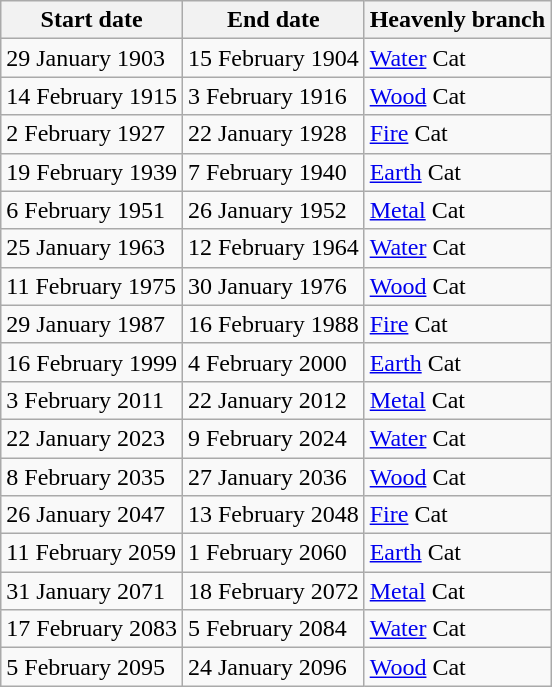<table class="wikitable">
<tr>
<th>Start date</th>
<th>End date</th>
<th>Heavenly branch</th>
</tr>
<tr>
<td>29 January 1903</td>
<td>15 February 1904</td>
<td><a href='#'>Water</a> Cat</td>
</tr>
<tr>
<td>14 February 1915</td>
<td>3 February 1916</td>
<td><a href='#'>Wood</a> Cat</td>
</tr>
<tr>
<td>2 February 1927</td>
<td>22 January 1928</td>
<td><a href='#'>Fire</a> Cat</td>
</tr>
<tr>
<td>19 February 1939</td>
<td>7 February 1940</td>
<td><a href='#'>Earth</a> Cat</td>
</tr>
<tr>
<td>6 February 1951</td>
<td>26 January 1952</td>
<td><a href='#'>Metal</a> Cat</td>
</tr>
<tr>
<td>25 January 1963</td>
<td>12 February 1964</td>
<td><a href='#'>Water</a> Cat</td>
</tr>
<tr>
<td>11 February 1975</td>
<td>30 January 1976</td>
<td><a href='#'>Wood</a> Cat</td>
</tr>
<tr>
<td>29 January 1987</td>
<td>16 February 1988</td>
<td><a href='#'>Fire</a> Cat</td>
</tr>
<tr>
<td>16 February 1999</td>
<td>4 February 2000</td>
<td><a href='#'>Earth</a> Cat</td>
</tr>
<tr>
<td>3 February 2011</td>
<td>22 January 2012</td>
<td><a href='#'>Metal</a> Cat</td>
</tr>
<tr>
<td>22 January 2023</td>
<td>9 February 2024</td>
<td><a href='#'>Water</a> Cat</td>
</tr>
<tr>
<td>8 February 2035</td>
<td>27 January 2036</td>
<td><a href='#'>Wood</a> Cat</td>
</tr>
<tr>
<td>26 January 2047</td>
<td>13 February 2048</td>
<td><a href='#'>Fire</a> Cat</td>
</tr>
<tr>
<td>11 February 2059</td>
<td>1 February 2060</td>
<td><a href='#'>Earth</a> Cat</td>
</tr>
<tr>
<td>31 January 2071</td>
<td>18 February 2072</td>
<td><a href='#'>Metal</a> Cat</td>
</tr>
<tr>
<td>17 February 2083</td>
<td>5 February 2084</td>
<td><a href='#'>Water</a> Cat</td>
</tr>
<tr>
<td>5 February 2095</td>
<td>24 January 2096</td>
<td><a href='#'>Wood</a> Cat</td>
</tr>
</table>
